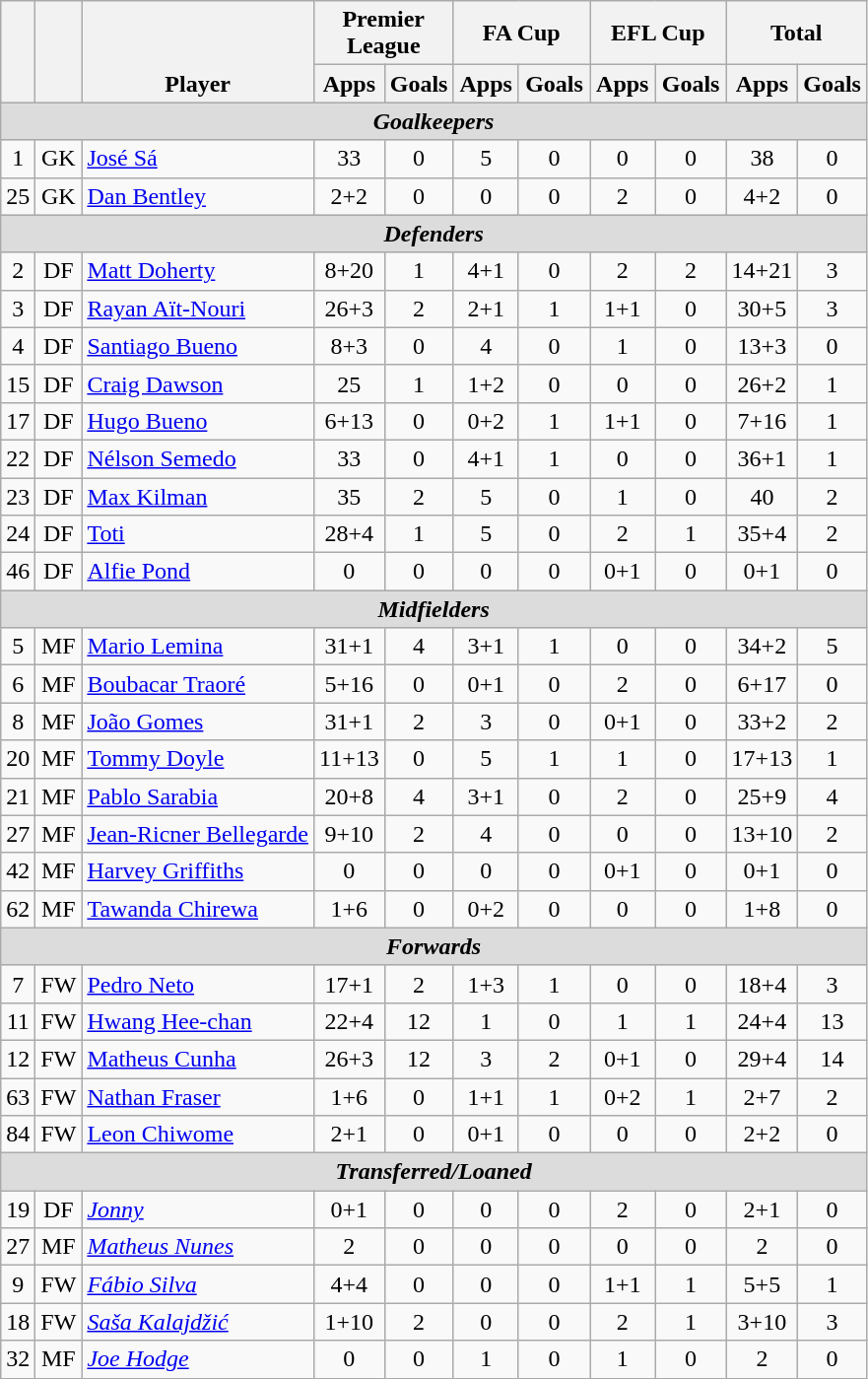<table class="wikitable sortable" style="text-align:center">
<tr>
<th rowspan="2" style="vertical-align:bottom;"></th>
<th rowspan="2" style="vertical-align:bottom;"></th>
<th rowspan="2" style="vertical-align:bottom;">Player</th>
<th colspan="2" style="width:85px;">Premier League</th>
<th colspan="2" style="width:85px;">FA Cup</th>
<th colspan="2" style="width:85px;">EFL Cup</th>
<th colspan="2" style="width:85px;">Total</th>
</tr>
<tr>
<th>Apps</th>
<th>Goals</th>
<th>Apps</th>
<th>Goals</th>
<th>Apps</th>
<th>Goals</th>
<th>Apps</th>
<th>Goals</th>
</tr>
<tr>
<th colspan=14 style=background:#dcdcdc; text-align:center><em>Goalkeepers</em></th>
</tr>
<tr>
<td>1</td>
<td>GK</td>
<td align="left"> <a href='#'>José Sá</a></td>
<td>33</td>
<td>0</td>
<td>5</td>
<td>0</td>
<td>0</td>
<td>0</td>
<td>38</td>
<td>0</td>
</tr>
<tr>
<td>25</td>
<td>GK</td>
<td align="left"> <a href='#'>Dan Bentley</a></td>
<td>2+2</td>
<td>0</td>
<td>0</td>
<td>0</td>
<td>2</td>
<td>0</td>
<td>4+2</td>
<td>0</td>
</tr>
<tr>
<th colspan=14 style=background:#dcdcdc; text-align:center><em>Defenders</em></th>
</tr>
<tr>
<td>2</td>
<td>DF</td>
<td align="left"> <a href='#'>Matt Doherty</a></td>
<td>8+20</td>
<td>1</td>
<td>4+1</td>
<td>0</td>
<td>2</td>
<td>2</td>
<td>14+21</td>
<td>3</td>
</tr>
<tr>
<td>3</td>
<td>DF</td>
<td align="left"> <a href='#'>Rayan Aït-Nouri</a></td>
<td>26+3</td>
<td>2</td>
<td>2+1</td>
<td>1</td>
<td>1+1</td>
<td>0</td>
<td>30+5</td>
<td>3</td>
</tr>
<tr>
<td>4</td>
<td>DF</td>
<td align="left"> <a href='#'>Santiago Bueno</a></td>
<td>8+3</td>
<td>0</td>
<td>4</td>
<td>0</td>
<td>1</td>
<td>0</td>
<td>13+3</td>
<td>0</td>
</tr>
<tr>
<td>15</td>
<td>DF</td>
<td align="left"> <a href='#'>Craig Dawson</a></td>
<td>25</td>
<td>1</td>
<td>1+2</td>
<td>0</td>
<td>0</td>
<td>0</td>
<td>26+2</td>
<td>1</td>
</tr>
<tr>
<td>17</td>
<td>DF</td>
<td align="left"> <a href='#'>Hugo Bueno</a></td>
<td>6+13</td>
<td>0</td>
<td>0+2</td>
<td>1</td>
<td>1+1</td>
<td>0</td>
<td>7+16</td>
<td>1</td>
</tr>
<tr>
<td>22</td>
<td>DF</td>
<td align="left"> <a href='#'>Nélson Semedo</a></td>
<td>33</td>
<td>0</td>
<td>4+1</td>
<td>1</td>
<td>0</td>
<td>0</td>
<td>36+1</td>
<td>1</td>
</tr>
<tr>
<td>23</td>
<td>DF</td>
<td align="left"> <a href='#'>Max Kilman</a></td>
<td>35</td>
<td>2</td>
<td>5</td>
<td>0</td>
<td>1</td>
<td>0</td>
<td>40</td>
<td>2</td>
</tr>
<tr>
<td>24</td>
<td>DF</td>
<td align="left"> <a href='#'>Toti</a></td>
<td>28+4</td>
<td>1</td>
<td>5</td>
<td>0</td>
<td>2</td>
<td>1</td>
<td>35+4</td>
<td>2</td>
</tr>
<tr>
<td>46</td>
<td>DF</td>
<td align="left"> <a href='#'>Alfie Pond</a></td>
<td>0</td>
<td>0</td>
<td>0</td>
<td>0</td>
<td>0+1</td>
<td>0</td>
<td>0+1</td>
<td>0</td>
</tr>
<tr>
<th colspan=14 style=background:#dcdcdc; text-align:center><em>Midfielders</em></th>
</tr>
<tr>
<td>5</td>
<td>MF</td>
<td align="left"> <a href='#'>Mario Lemina</a></td>
<td>31+1</td>
<td>4</td>
<td>3+1</td>
<td>1</td>
<td>0</td>
<td>0</td>
<td>34+2</td>
<td>5</td>
</tr>
<tr>
<td>6</td>
<td>MF</td>
<td align="left"> <a href='#'>Boubacar Traoré</a></td>
<td>5+16</td>
<td>0</td>
<td>0+1</td>
<td>0</td>
<td>2</td>
<td>0</td>
<td>6+17</td>
<td>0</td>
</tr>
<tr>
<td>8</td>
<td>MF</td>
<td align="left"> <a href='#'>João Gomes</a></td>
<td>31+1</td>
<td>2</td>
<td>3</td>
<td>0</td>
<td>0+1</td>
<td>0</td>
<td>33+2</td>
<td>2</td>
</tr>
<tr>
<td>20</td>
<td>MF</td>
<td align="left"> <a href='#'>Tommy Doyle</a></td>
<td>11+13</td>
<td>0</td>
<td>5</td>
<td>1</td>
<td>1</td>
<td>0</td>
<td>17+13</td>
<td>1</td>
</tr>
<tr>
<td>21</td>
<td>MF</td>
<td align="left"> <a href='#'>Pablo Sarabia</a></td>
<td>20+8</td>
<td>4</td>
<td>3+1</td>
<td>0</td>
<td>2</td>
<td>0</td>
<td>25+9</td>
<td>4</td>
</tr>
<tr>
<td>27</td>
<td>MF</td>
<td align="left"> <a href='#'>Jean-Ricner Bellegarde</a></td>
<td>9+10</td>
<td>2</td>
<td>4</td>
<td>0</td>
<td>0</td>
<td>0</td>
<td>13+10</td>
<td>2</td>
</tr>
<tr>
<td>42</td>
<td>MF</td>
<td align="left"> <a href='#'>Harvey Griffiths</a></td>
<td>0</td>
<td>0</td>
<td>0</td>
<td>0</td>
<td>0+1</td>
<td>0</td>
<td>0+1</td>
<td>0</td>
</tr>
<tr>
<td>62</td>
<td>MF</td>
<td align="left"> <a href='#'>Tawanda Chirewa</a></td>
<td>1+6</td>
<td>0</td>
<td>0+2</td>
<td>0</td>
<td>0</td>
<td>0</td>
<td>1+8</td>
<td>0</td>
</tr>
<tr>
<th colspan=14 style=background:#dcdcdc; text-align:center><em>Forwards</em></th>
</tr>
<tr>
<td>7</td>
<td>FW</td>
<td align="left"> <a href='#'>Pedro Neto</a></td>
<td>17+1</td>
<td>2</td>
<td>1+3</td>
<td>1</td>
<td>0</td>
<td>0</td>
<td>18+4</td>
<td>3</td>
</tr>
<tr>
<td>11</td>
<td>FW</td>
<td align="left"> <a href='#'>Hwang Hee-chan</a></td>
<td>22+4</td>
<td>12</td>
<td>1</td>
<td>0</td>
<td>1</td>
<td>1</td>
<td>24+4</td>
<td>13</td>
</tr>
<tr>
<td>12</td>
<td>FW</td>
<td align="left"> <a href='#'>Matheus Cunha</a></td>
<td>26+3</td>
<td>12</td>
<td>3</td>
<td>2</td>
<td>0+1</td>
<td>0</td>
<td>29+4</td>
<td>14</td>
</tr>
<tr>
<td>63</td>
<td>FW</td>
<td align="left"> <a href='#'>Nathan Fraser</a></td>
<td>1+6</td>
<td>0</td>
<td>1+1</td>
<td>1</td>
<td>0+2</td>
<td>1</td>
<td>2+7</td>
<td>2</td>
</tr>
<tr>
<td>84</td>
<td>FW</td>
<td align="left"> <a href='#'>Leon Chiwome</a></td>
<td>2+1</td>
<td>0</td>
<td>0+1</td>
<td>0</td>
<td>0</td>
<td>0</td>
<td>2+2</td>
<td>0</td>
</tr>
<tr>
<th colspan=14 style=background:#dcdcdc; text-align:center><em>Transferred/Loaned</em></th>
</tr>
<tr>
<td>19</td>
<td>DF</td>
<td align="left"> <em><a href='#'>Jonny</a></em></td>
<td>0+1</td>
<td>0</td>
<td>0</td>
<td>0</td>
<td>2</td>
<td>0</td>
<td>2+1</td>
<td>0</td>
</tr>
<tr>
<td>27</td>
<td>MF</td>
<td align="left"> <em><a href='#'>Matheus Nunes</a></em></td>
<td>2</td>
<td>0</td>
<td>0</td>
<td>0</td>
<td>0</td>
<td>0</td>
<td>2</td>
<td>0</td>
</tr>
<tr>
<td>9</td>
<td>FW</td>
<td align="left"> <em><a href='#'>Fábio Silva</a></em></td>
<td>4+4</td>
<td>0</td>
<td>0</td>
<td>0</td>
<td>1+1</td>
<td>1</td>
<td>5+5</td>
<td>1</td>
</tr>
<tr>
<td>18</td>
<td>FW</td>
<td align="left"> <em><a href='#'>Saša Kalajdžić</a></em></td>
<td>1+10</td>
<td>2</td>
<td>0</td>
<td>0</td>
<td>2</td>
<td>1</td>
<td>3+10</td>
<td>3</td>
</tr>
<tr>
<td>32</td>
<td>MF</td>
<td align="left"> <em><a href='#'>Joe Hodge</a></em></td>
<td>0</td>
<td>0</td>
<td>1</td>
<td>0</td>
<td>1</td>
<td>0</td>
<td>2</td>
<td>0</td>
</tr>
</table>
